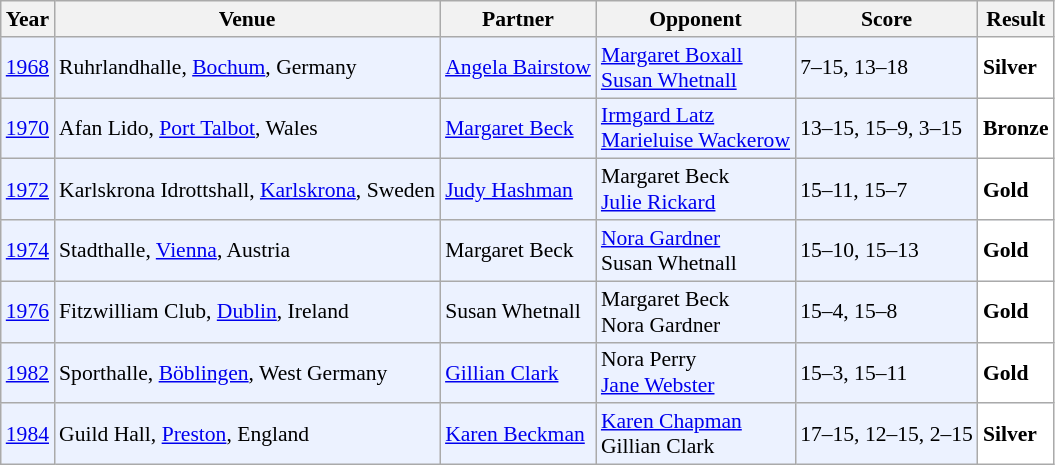<table class="sortable wikitable" style="font-size: 90%;">
<tr>
<th>Year</th>
<th>Venue</th>
<th>Partner</th>
<th>Opponent</th>
<th>Score</th>
<th>Result</th>
</tr>
<tr style="background:#ECF2FF">
<td align="center"><a href='#'>1968</a></td>
<td align="left">Ruhrlandhalle, <a href='#'>Bochum</a>, Germany</td>
<td align="left"> <a href='#'>Angela Bairstow</a></td>
<td align="left"> <a href='#'>Margaret Boxall</a><br> <a href='#'>Susan Whetnall</a></td>
<td align="left">7–15, 13–18</td>
<td style="text-align:left; background:white"> <strong>Silver</strong></td>
</tr>
<tr style="background:#ECF2FF">
<td align="center"><a href='#'>1970</a></td>
<td align="left">Afan Lido, <a href='#'>Port Talbot</a>, Wales</td>
<td align="left"> <a href='#'>Margaret Beck</a></td>
<td align="left"> <a href='#'>Irmgard Latz</a><br> <a href='#'>Marieluise Wackerow</a></td>
<td align="left">13–15, 15–9, 3–15</td>
<td style="text-align:left; background:white"> <strong>Bronze</strong></td>
</tr>
<tr style="background:#ECF2FF">
<td align="center"><a href='#'>1972</a></td>
<td align="left">Karlskrona Idrottshall, <a href='#'>Karlskrona</a>, Sweden</td>
<td align="left"> <a href='#'>Judy Hashman</a></td>
<td align="left"> Margaret Beck<br> <a href='#'>Julie Rickard</a></td>
<td align="left">15–11, 15–7</td>
<td style="text-align:left; background:white"> <strong>Gold</strong></td>
</tr>
<tr style="background:#ECF2FF">
<td align="center"><a href='#'>1974</a></td>
<td align="left">Stadthalle, <a href='#'>Vienna</a>, Austria</td>
<td align="left"> Margaret Beck</td>
<td align="left"> <a href='#'>Nora Gardner</a><br> Susan Whetnall</td>
<td align="left">15–10, 15–13</td>
<td style="text-align:left; background:white"> <strong>Gold</strong></td>
</tr>
<tr style="background:#ECF2FF">
<td align="center"><a href='#'>1976</a></td>
<td align="left">Fitzwilliam Club, <a href='#'>Dublin</a>, Ireland</td>
<td align="left"> Susan Whetnall</td>
<td align="left"> Margaret Beck<br> Nora Gardner</td>
<td align="left">15–4, 15–8</td>
<td style="text-align:left; background:white"> <strong>Gold</strong></td>
</tr>
<tr style="background:#ECF2FF">
<td align="center"><a href='#'>1982</a></td>
<td align="left">Sporthalle, <a href='#'>Böblingen</a>, West Germany</td>
<td align="left"> <a href='#'>Gillian Clark</a></td>
<td align="left"> Nora Perry <br> <a href='#'>Jane Webster</a></td>
<td align="left">15–3, 15–11</td>
<td style="text-align:left; background:white"> <strong>Gold</strong></td>
</tr>
<tr style="background:#ECF2FF">
<td align="center"><a href='#'>1984</a></td>
<td align="left">Guild Hall, <a href='#'>Preston</a>, England</td>
<td align="left"> <a href='#'>Karen Beckman</a></td>
<td align="left"> <a href='#'>Karen Chapman</a><br> Gillian Clark</td>
<td align="left">17–15, 12–15, 2–15</td>
<td style="text-align:left; background:white"> <strong>Silver</strong></td>
</tr>
</table>
